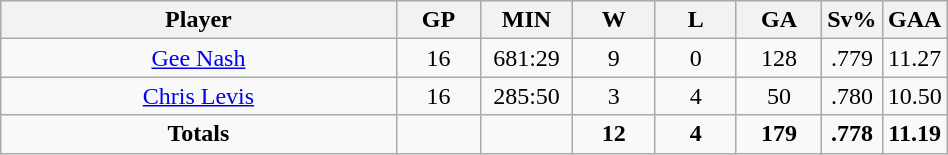<table class="wikitable sortable" width="50%">
<tr align="center"  bgcolor="#dddddd">
<th width="50%">Player</th>
<th width="10%">GP</th>
<th width="10%">MIN</th>
<th width="10%">W</th>
<th width="10%">L</th>
<th width="10%">GA</th>
<th width="10%">Sv%</th>
<th width="10%">GAA</th>
</tr>
<tr align=center>
<td><a href='#'>Gee Nash</a></td>
<td>16</td>
<td>681:29</td>
<td>9</td>
<td>0</td>
<td>128</td>
<td>.779</td>
<td>11.27</td>
</tr>
<tr align=center>
<td><a href='#'>Chris Levis</a></td>
<td>16</td>
<td>285:50</td>
<td>3</td>
<td>4</td>
<td>50</td>
<td>.780</td>
<td>10.50</td>
</tr>
<tr align=center>
<td><strong>Totals</strong></td>
<td></td>
<td></td>
<td><strong>12</strong></td>
<td><strong>4</strong></td>
<td><strong> 179</strong></td>
<td><strong> .778</strong></td>
<td><strong> 11.19</strong></td>
</tr>
</table>
